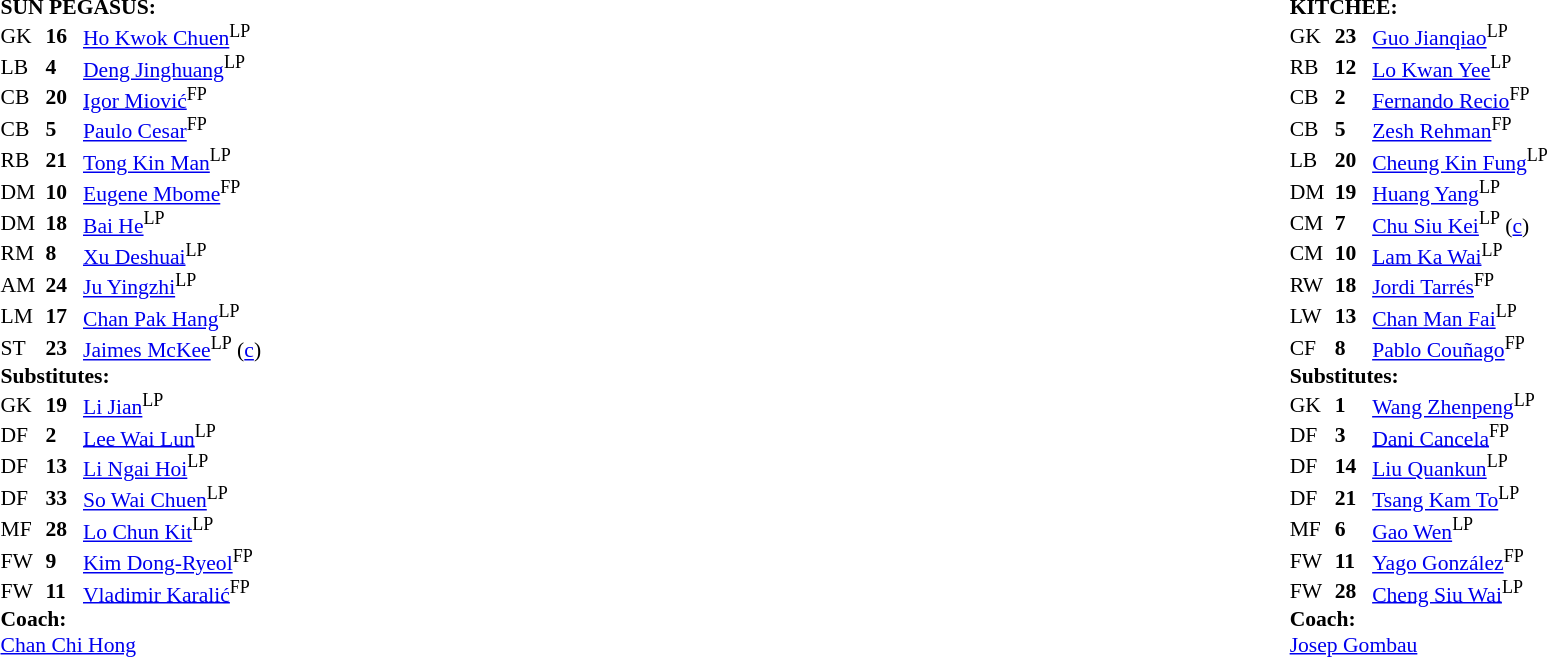<table width="100%">
<tr>
<td valign="top" width="50%"><br><table style="font-size: 90%" cellspacing="0" cellpadding="0">
<tr>
<td colspan="4"><strong>SUN PEGASUS:</strong></td>
</tr>
<tr>
<th width="30"></th>
<th width="25"></th>
</tr>
<tr>
<td>GK</td>
<td><strong>16</strong></td>
<td> <a href='#'>Ho Kwok Chuen</a><sup>LP</sup></td>
<td></td>
<td></td>
</tr>
<tr>
<td>LB</td>
<td><strong>4</strong></td>
<td> <a href='#'>Deng Jinghuang</a><sup>LP</sup></td>
<td></td>
<td></td>
</tr>
<tr>
<td>CB</td>
<td><strong>20</strong></td>
<td> <a href='#'>Igor Miović</a><sup>FP</sup></td>
<td></td>
<td></td>
</tr>
<tr>
<td>CB</td>
<td><strong>5</strong></td>
<td> <a href='#'>Paulo Cesar</a><sup>FP</sup></td>
<td></td>
<td></td>
</tr>
<tr>
<td>RB</td>
<td><strong>21</strong></td>
<td> <a href='#'>Tong Kin Man</a><sup>LP</sup></td>
<td></td>
<td></td>
</tr>
<tr>
<td>DM</td>
<td><strong>10</strong></td>
<td> <a href='#'>Eugene Mbome</a><sup>FP</sup></td>
<td></td>
<td></td>
</tr>
<tr>
<td>DM</td>
<td><strong>18</strong></td>
<td> <a href='#'>Bai He</a><sup>LP</sup></td>
<td></td>
<td></td>
</tr>
<tr>
<td>RM</td>
<td><strong>8</strong></td>
<td> <a href='#'>Xu Deshuai</a><sup>LP</sup></td>
<td></td>
<td></td>
</tr>
<tr>
<td>AM</td>
<td><strong>24</strong></td>
<td> <a href='#'>Ju Yingzhi</a><sup>LP</sup></td>
<td></td>
<td></td>
</tr>
<tr>
<td>LM</td>
<td><strong>17</strong></td>
<td> <a href='#'>Chan Pak Hang</a><sup>LP</sup></td>
<td></td>
<td></td>
</tr>
<tr>
<td>ST</td>
<td><strong>23</strong></td>
<td> <a href='#'>Jaimes McKee</a><sup>LP</sup> (<a href='#'>c</a>)</td>
<td></td>
<td></td>
</tr>
<tr>
<td colspan=4><strong>Substitutes:</strong></td>
</tr>
<tr>
<td>GK</td>
<td><strong>19</strong></td>
<td> <a href='#'>Li Jian</a><sup>LP</sup></td>
<td></td>
<td></td>
</tr>
<tr>
<td>DF</td>
<td><strong>2</strong></td>
<td> <a href='#'>Lee Wai Lun</a><sup>LP</sup></td>
<td></td>
<td></td>
</tr>
<tr>
<td>DF</td>
<td><strong>13</strong></td>
<td> <a href='#'>Li Ngai Hoi</a><sup>LP</sup></td>
<td></td>
<td></td>
</tr>
<tr>
<td>DF</td>
<td><strong>33</strong></td>
<td> <a href='#'>So Wai Chuen</a><sup>LP</sup></td>
<td></td>
<td></td>
</tr>
<tr>
<td>MF</td>
<td><strong>28</strong></td>
<td> <a href='#'>Lo Chun Kit</a><sup>LP</sup></td>
<td></td>
<td></td>
</tr>
<tr>
<td>FW</td>
<td><strong>9</strong></td>
<td> <a href='#'>Kim Dong-Ryeol</a><sup>FP</sup></td>
<td></td>
<td></td>
</tr>
<tr>
<td>FW</td>
<td><strong>11</strong></td>
<td> <a href='#'>Vladimir Karalić</a><sup>FP</sup></td>
<td></td>
<td></td>
</tr>
<tr>
<td colspan=4><strong>Coach:</strong></td>
</tr>
<tr>
<td colspan="4"> <a href='#'>Chan Chi Hong</a></td>
</tr>
</table>
</td>
<td valign="top"></td>
<td valign="top" width="50%"><br><table style="font-size: 90%" cellspacing="0" cellpadding="0" align=center>
<tr>
<td colspan="4"><strong>KITCHEE:</strong></td>
</tr>
<tr>
<th width="30"></th>
<th width="25"></th>
</tr>
<tr>
<td>GK</td>
<td><strong>23</strong></td>
<td> <a href='#'>Guo Jianqiao</a><sup>LP</sup></td>
<td></td>
<td></td>
</tr>
<tr>
<td>RB</td>
<td><strong>12</strong></td>
<td> <a href='#'>Lo Kwan Yee</a><sup>LP</sup></td>
<td></td>
<td></td>
</tr>
<tr>
<td>CB</td>
<td><strong>2</strong></td>
<td> <a href='#'>Fernando Recio</a><sup>FP</sup></td>
<td></td>
<td></td>
</tr>
<tr>
<td>CB</td>
<td><strong>5</strong></td>
<td> <a href='#'>Zesh Rehman</a><sup>FP</sup></td>
<td></td>
<td></td>
</tr>
<tr>
<td>LB</td>
<td><strong>20</strong></td>
<td> <a href='#'>Cheung Kin Fung</a><sup>LP</sup></td>
<td></td>
<td></td>
</tr>
<tr>
<td>DM</td>
<td><strong>19</strong></td>
<td> <a href='#'>Huang Yang</a><sup>LP</sup></td>
<td></td>
<td></td>
</tr>
<tr>
<td>CM</td>
<td><strong>7</strong></td>
<td> <a href='#'>Chu Siu Kei</a><sup>LP</sup> (<a href='#'>c</a>)</td>
<td></td>
<td></td>
</tr>
<tr>
<td>CM</td>
<td><strong>10</strong></td>
<td> <a href='#'>Lam Ka Wai</a><sup>LP</sup></td>
<td></td>
<td></td>
</tr>
<tr>
<td>RW</td>
<td><strong>18</strong></td>
<td> <a href='#'>Jordi Tarrés</a><sup>FP</sup></td>
<td></td>
<td></td>
</tr>
<tr>
<td>LW</td>
<td><strong>13</strong></td>
<td> <a href='#'>Chan Man Fai</a><sup>LP</sup></td>
<td></td>
<td></td>
</tr>
<tr>
<td>CF</td>
<td><strong>8</strong></td>
<td> <a href='#'>Pablo Couñago</a><sup>FP</sup></td>
<td></td>
<td></td>
</tr>
<tr>
<td colspan=4><strong>Substitutes:</strong></td>
</tr>
<tr>
<td>GK</td>
<td><strong>1</strong></td>
<td> <a href='#'>Wang Zhenpeng</a><sup>LP</sup></td>
<td></td>
<td></td>
</tr>
<tr>
<td>DF</td>
<td><strong>3</strong></td>
<td> <a href='#'>Dani Cancela</a><sup>FP</sup></td>
<td></td>
<td></td>
</tr>
<tr>
<td>DF</td>
<td><strong>14</strong></td>
<td> <a href='#'>Liu Quankun</a><sup>LP</sup></td>
<td></td>
<td></td>
</tr>
<tr>
<td>DF</td>
<td><strong>21</strong></td>
<td> <a href='#'>Tsang Kam To</a><sup>LP</sup></td>
<td></td>
<td></td>
</tr>
<tr>
<td>MF</td>
<td><strong>6</strong></td>
<td> <a href='#'>Gao Wen</a><sup>LP</sup></td>
<td></td>
<td></td>
</tr>
<tr>
<td>FW</td>
<td><strong>11</strong></td>
<td> <a href='#'>Yago González</a><sup>FP</sup></td>
<td></td>
<td></td>
</tr>
<tr>
<td>FW</td>
<td><strong>28</strong></td>
<td> <a href='#'>Cheng Siu Wai</a><sup>LP</sup></td>
<td></td>
<td></td>
</tr>
<tr>
<td colspan=4><strong>Coach:</strong></td>
</tr>
<tr>
<td colspan="4"> <a href='#'>Josep Gombau</a></td>
</tr>
<tr>
</tr>
</table>
</td>
</tr>
</table>
